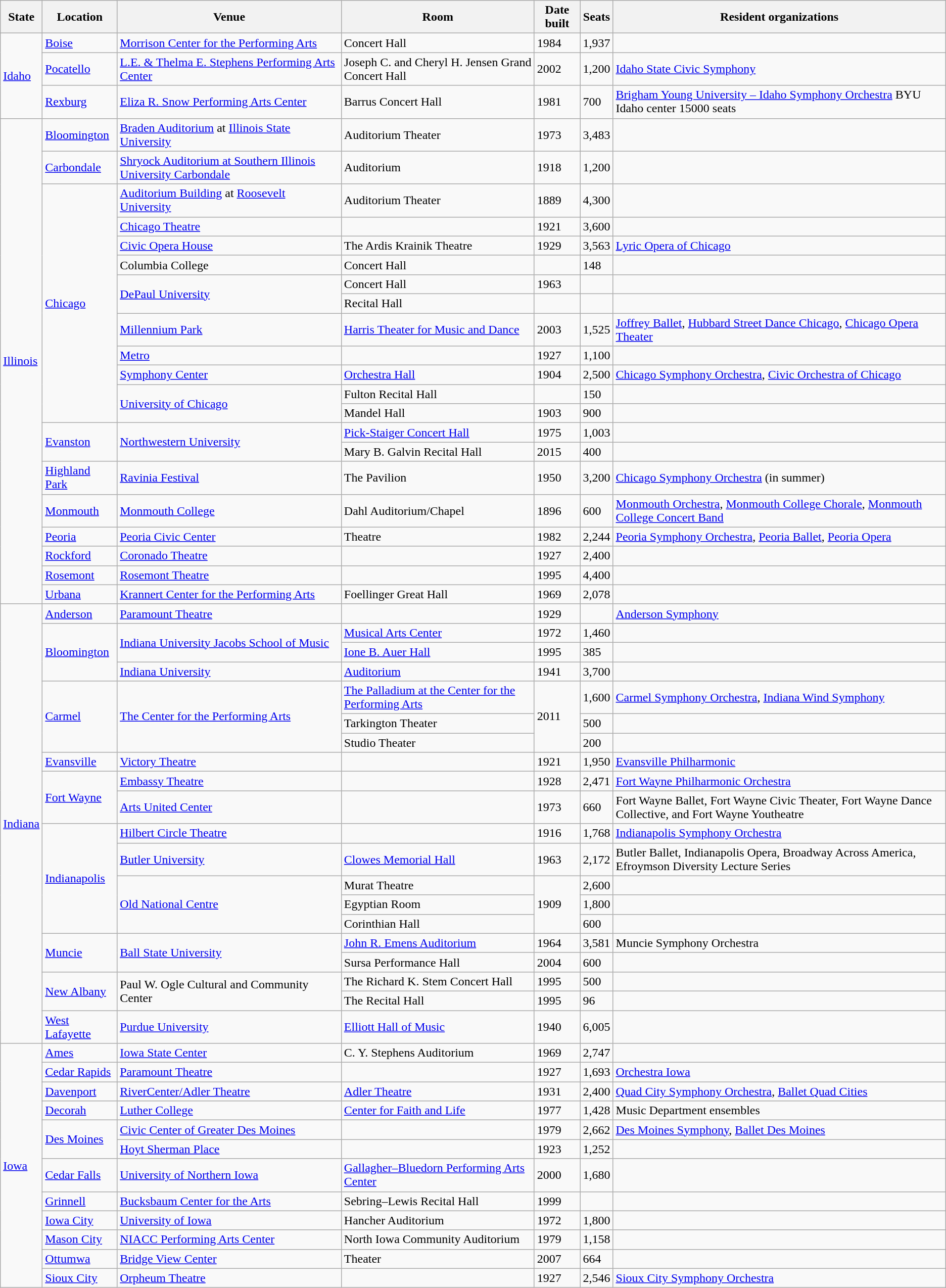<table class="wikitable sortable">
<tr>
<th>State</th>
<th>Location</th>
<th>Venue</th>
<th>Room</th>
<th>Date built</th>
<th>Seats</th>
<th>Resident organizations</th>
</tr>
<tr>
<td rowspan=3><a href='#'>Idaho</a></td>
<td><a href='#'>Boise</a></td>
<td><a href='#'>Morrison Center for the Performing Arts</a></td>
<td>Concert Hall</td>
<td>1984</td>
<td>1,937</td>
<td></td>
</tr>
<tr>
<td><a href='#'>Pocatello</a></td>
<td><a href='#'>L.E. & Thelma E. Stephens Performing Arts Center</a></td>
<td>Joseph C. and Cheryl H. Jensen Grand Concert Hall</td>
<td>2002</td>
<td>1,200</td>
<td><a href='#'>Idaho State Civic Symphony</a></td>
</tr>
<tr>
<td><a href='#'>Rexburg</a></td>
<td><a href='#'>Eliza R. Snow Performing Arts Center</a></td>
<td>Barrus Concert Hall</td>
<td>1981</td>
<td>700</td>
<td><a href='#'>Brigham Young University – Idaho Symphony Orchestra</a> BYU Idaho center 15000 seats</td>
</tr>
<tr>
<td rowspan="21"><a href='#'>Illinois</a></td>
<td><a href='#'>Bloomington</a></td>
<td><a href='#'>Braden Auditorium</a> at <a href='#'>Illinois State University</a></td>
<td>Auditorium Theater</td>
<td>1973</td>
<td>3,483</td>
<td></td>
</tr>
<tr>
<td><a href='#'>Carbondale</a></td>
<td><a href='#'>Shryock Auditorium at Southern Illinois University Carbondale</a></td>
<td>Auditorium</td>
<td>1918</td>
<td>1,200</td>
<td></td>
</tr>
<tr>
<td rowspan="11"><a href='#'>Chicago</a></td>
<td><a href='#'>Auditorium Building</a> at <a href='#'>Roosevelt University</a></td>
<td>Auditorium Theater</td>
<td>1889</td>
<td>4,300</td>
<td></td>
</tr>
<tr>
<td><a href='#'>Chicago Theatre</a></td>
<td></td>
<td>1921</td>
<td>3,600</td>
<td></td>
</tr>
<tr>
<td><a href='#'>Civic Opera House</a></td>
<td>The Ardis Krainik Theatre</td>
<td>1929</td>
<td>3,563</td>
<td><a href='#'>Lyric Opera of Chicago</a></td>
</tr>
<tr>
<td>Columbia College</td>
<td>Concert Hall</td>
<td></td>
<td>148</td>
<td></td>
</tr>
<tr>
<td rowspan=2><a href='#'>DePaul University</a></td>
<td>Concert Hall</td>
<td>1963</td>
<td></td>
<td></td>
</tr>
<tr>
<td>Recital Hall</td>
<td></td>
<td></td>
<td></td>
</tr>
<tr>
<td><a href='#'>Millennium Park</a></td>
<td><a href='#'>Harris Theater for Music and Dance</a></td>
<td>2003</td>
<td>1,525</td>
<td><a href='#'>Joffrey Ballet</a>, <a href='#'>Hubbard Street Dance Chicago</a>, <a href='#'>Chicago Opera Theater</a></td>
</tr>
<tr>
<td><a href='#'>Metro</a></td>
<td></td>
<td>1927</td>
<td>1,100</td>
<td></td>
</tr>
<tr>
<td><a href='#'>Symphony Center</a></td>
<td><a href='#'>Orchestra Hall</a></td>
<td>1904</td>
<td>2,500</td>
<td><a href='#'>Chicago Symphony Orchestra</a>, <a href='#'>Civic Orchestra of Chicago</a></td>
</tr>
<tr>
<td rowspan=2><a href='#'>University of Chicago</a></td>
<td>Fulton Recital Hall</td>
<td></td>
<td>150</td>
<td></td>
</tr>
<tr>
<td>Mandel Hall</td>
<td>1903</td>
<td>900</td>
<td></td>
</tr>
<tr>
<td rowspan="2"><a href='#'>Evanston</a></td>
<td rowspan=2><a href='#'>Northwestern University</a></td>
<td><a href='#'>Pick-Staiger Concert Hall</a></td>
<td>1975</td>
<td>1,003</td>
<td></td>
</tr>
<tr>
<td>Mary B. Galvin Recital Hall</td>
<td>2015</td>
<td>400</td>
<td></td>
</tr>
<tr>
<td><a href='#'>Highland Park</a></td>
<td><a href='#'>Ravinia Festival</a></td>
<td>The Pavilion</td>
<td>1950</td>
<td>3,200</td>
<td><a href='#'>Chicago Symphony Orchestra</a> (in summer)</td>
</tr>
<tr>
<td><a href='#'>Monmouth</a></td>
<td><a href='#'>Monmouth College</a></td>
<td>Dahl Auditorium/Chapel</td>
<td>1896</td>
<td>600</td>
<td><a href='#'>Monmouth Orchestra</a>, <a href='#'>Monmouth College Chorale</a>, <a href='#'>Monmouth College Concert Band</a></td>
</tr>
<tr>
<td><a href='#'>Peoria</a></td>
<td><a href='#'>Peoria Civic Center</a></td>
<td>Theatre</td>
<td>1982</td>
<td>2,244</td>
<td><a href='#'>Peoria Symphony Orchestra</a>, <a href='#'>Peoria Ballet</a>, <a href='#'>Peoria Opera</a></td>
</tr>
<tr>
<td><a href='#'>Rockford</a></td>
<td><a href='#'>Coronado Theatre</a></td>
<td></td>
<td>1927</td>
<td>2,400</td>
<td></td>
</tr>
<tr>
<td><a href='#'>Rosemont</a></td>
<td><a href='#'>Rosemont Theatre</a></td>
<td></td>
<td>1995</td>
<td>4,400</td>
<td></td>
</tr>
<tr>
<td><a href='#'>Urbana</a></td>
<td><a href='#'>Krannert Center for the Performing Arts</a></td>
<td>Foellinger Great Hall</td>
<td>1969</td>
<td>2,078</td>
</tr>
<tr>
<td rowspan=20><a href='#'>Indiana</a></td>
<td rowspan=1><a href='#'>Anderson</a></td>
<td><a href='#'>Paramount Theatre</a></td>
<td></td>
<td>1929</td>
<td></td>
<td><a href='#'>Anderson Symphony</a></td>
</tr>
<tr>
<td rowspan=3><a href='#'>Bloomington</a></td>
<td rowspan=2><a href='#'>Indiana University Jacobs School of Music</a></td>
<td><a href='#'>Musical Arts Center</a></td>
<td>1972</td>
<td>1,460</td>
<td></td>
</tr>
<tr>
<td><a href='#'>Ione B. Auer Hall</a></td>
<td>1995</td>
<td>385</td>
<td></td>
</tr>
<tr>
<td><a href='#'>Indiana University</a></td>
<td><a href='#'>Auditorium</a></td>
<td>1941</td>
<td>3,700</td>
<td></td>
</tr>
<tr>
<td rowspan=3><a href='#'>Carmel</a></td>
<td rowspan=3><a href='#'>The Center for the Performing Arts</a></td>
<td><a href='#'>The Palladium at the Center for the Performing Arts</a></td>
<td rowspan=3>2011</td>
<td>1,600</td>
<td><a href='#'>Carmel Symphony Orchestra</a>, <a href='#'>Indiana Wind Symphony</a></td>
</tr>
<tr>
<td>Tarkington Theater</td>
<td>500</td>
<td></td>
</tr>
<tr>
<td>Studio Theater</td>
<td>200</td>
</tr>
<tr>
<td rowspan=1><a href='#'>Evansville</a></td>
<td><a href='#'>Victory Theatre</a></td>
<td></td>
<td>1921</td>
<td>1,950</td>
<td><a href='#'>Evansville Philharmonic</a></td>
</tr>
<tr>
<td rowspan=2><a href='#'>Fort Wayne</a></td>
<td><a href='#'>Embassy Theatre</a></td>
<td></td>
<td>1928</td>
<td>2,471</td>
<td><a href='#'>Fort Wayne Philharmonic Orchestra</a></td>
</tr>
<tr>
<td><a href='#'>Arts United Center</a></td>
<td></td>
<td>1973</td>
<td>660</td>
<td>Fort Wayne Ballet, Fort Wayne Civic Theater, Fort Wayne Dance Collective, and Fort Wayne Youtheatre</td>
</tr>
<tr>
<td rowspan=5><a href='#'>Indianapolis</a></td>
<td><a href='#'>Hilbert Circle Theatre</a></td>
<td></td>
<td>1916</td>
<td>1,768</td>
<td><a href='#'>Indianapolis Symphony Orchestra</a></td>
</tr>
<tr>
<td><a href='#'>Butler University</a></td>
<td><a href='#'>Clowes Memorial Hall</a></td>
<td>1963</td>
<td>2,172</td>
<td>Butler Ballet, Indianapolis Opera, Broadway Across America, Efroymson Diversity Lecture Series</td>
</tr>
<tr>
<td rowspan=3><a href='#'>Old National Centre</a></td>
<td>Murat Theatre</td>
<td rowspan=3>1909</td>
<td>2,600</td>
<td></td>
</tr>
<tr>
<td>Egyptian Room</td>
<td>1,800</td>
<td></td>
</tr>
<tr>
<td>Corinthian Hall</td>
<td>600</td>
<td></td>
</tr>
<tr>
<td rowspan=2><a href='#'>Muncie</a></td>
<td rowspan=2><a href='#'>Ball State University</a></td>
<td><a href='#'>John R. Emens Auditorium</a></td>
<td>1964</td>
<td>3,581</td>
<td>Muncie Symphony Orchestra</td>
</tr>
<tr>
<td>Sursa Performance Hall</td>
<td>2004</td>
<td>600</td>
<td></td>
</tr>
<tr>
<td rowspan=2><a href='#'>New Albany</a></td>
<td rowspan=2>Paul W. Ogle Cultural and Community Center</td>
<td>The Richard K. Stem Concert Hall</td>
<td>1995</td>
<td>500</td>
<td></td>
</tr>
<tr>
<td>The Recital Hall</td>
<td>1995</td>
<td>96</td>
<td></td>
</tr>
<tr>
<td rowspan=1><a href='#'>West Lafayette</a></td>
<td><a href='#'>Purdue University</a></td>
<td><a href='#'>Elliott Hall of Music</a></td>
<td>1940</td>
<td>6,005</td>
<td></td>
</tr>
<tr>
<td rowspan=12><a href='#'>Iowa</a></td>
<td><a href='#'>Ames</a></td>
<td><a href='#'>Iowa State Center</a></td>
<td>C. Y. Stephens Auditorium</td>
<td>1969</td>
<td>2,747</td>
<td></td>
</tr>
<tr>
<td><a href='#'>Cedar Rapids</a></td>
<td><a href='#'>Paramount Theatre</a></td>
<td></td>
<td>1927</td>
<td>1,693</td>
<td><a href='#'>Orchestra Iowa</a></td>
</tr>
<tr>
<td><a href='#'>Davenport</a></td>
<td><a href='#'>RiverCenter/Adler Theatre</a></td>
<td><a href='#'>Adler Theatre</a></td>
<td>1931</td>
<td>2,400</td>
<td><a href='#'>Quad City Symphony Orchestra</a>, <a href='#'>Ballet Quad Cities</a></td>
</tr>
<tr>
<td><a href='#'>Decorah</a></td>
<td><a href='#'>Luther College</a></td>
<td><a href='#'>Center for Faith and Life</a></td>
<td>1977</td>
<td>1,428</td>
<td>Music Department ensembles</td>
</tr>
<tr>
<td rowspan=2><a href='#'>Des Moines</a></td>
<td><a href='#'>Civic Center of Greater Des Moines</a></td>
<td></td>
<td>1979</td>
<td>2,662</td>
<td><a href='#'>Des Moines Symphony</a>, <a href='#'>Ballet Des Moines</a></td>
</tr>
<tr>
<td><a href='#'>Hoyt Sherman Place</a></td>
<td></td>
<td>1923</td>
<td>1,252</td>
<td></td>
</tr>
<tr>
<td><a href='#'>Cedar Falls</a></td>
<td><a href='#'>University of Northern Iowa</a></td>
<td><a href='#'>Gallagher–Bluedorn Performing Arts Center</a></td>
<td>2000</td>
<td>1,680</td>
<td></td>
</tr>
<tr>
<td><a href='#'>Grinnell</a></td>
<td><a href='#'>Bucksbaum Center for the Arts</a></td>
<td>Sebring–Lewis Recital Hall</td>
<td>1999</td>
<td></td>
<td></td>
</tr>
<tr>
<td><a href='#'>Iowa City</a></td>
<td><a href='#'>University of Iowa</a></td>
<td>Hancher Auditorium</td>
<td>1972</td>
<td>1,800</td>
<td></td>
</tr>
<tr>
<td><a href='#'>Mason City</a></td>
<td><a href='#'>NIACC Performing Arts Center</a></td>
<td>North Iowa Community Auditorium</td>
<td>1979</td>
<td>1,158</td>
<td></td>
</tr>
<tr>
<td><a href='#'>Ottumwa</a></td>
<td><a href='#'>Bridge View Center</a></td>
<td>Theater</td>
<td>2007</td>
<td>664</td>
<td></td>
</tr>
<tr>
<td><a href='#'>Sioux City</a></td>
<td><a href='#'>Orpheum Theatre</a></td>
<td></td>
<td>1927</td>
<td>2,546</td>
<td><a href='#'>Sioux City Symphony Orchestra</a></td>
</tr>
</table>
